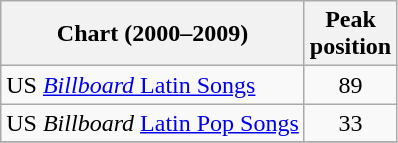<table class="wikitable">
<tr>
<th align="left">Chart (2000–2009)</th>
<th align="left">Peak<br>position</th>
</tr>
<tr>
<td align="left">US <a href='#'><em>Billboard</em> Latin Songs</a></td>
<td style="text-align:center;">89</td>
</tr>
<tr>
<td align="left">US <em>Billboard</em> <a href='#'>Latin Pop Songs</a></td>
<td style="text-align:center;">33</td>
</tr>
<tr>
</tr>
</table>
